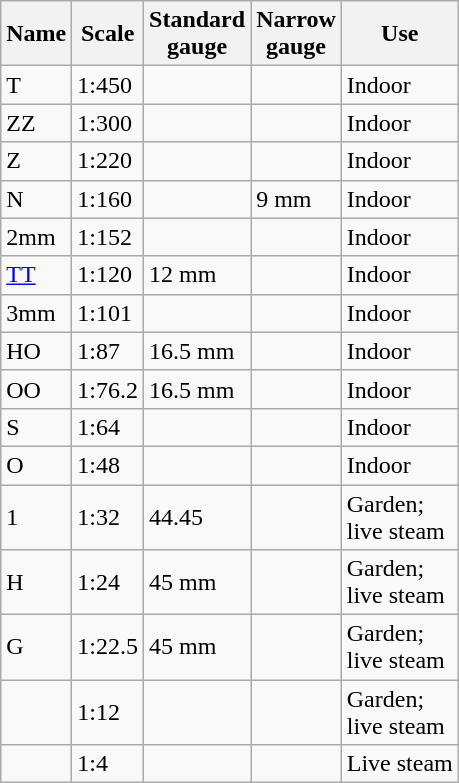<table class="wikitable">
<tr>
<th>Name</th>
<th>Scale</th>
<th>Standard<br>gauge</th>
<th>Narrow<br>gauge</th>
<th>Use</th>
</tr>
<tr>
<td>T</td>
<td>1:450</td>
<td></td>
<td></td>
<td>Indoor</td>
</tr>
<tr>
<td>ZZ</td>
<td>1:300</td>
<td></td>
<td></td>
<td>Indoor</td>
</tr>
<tr>
<td>Z</td>
<td>1:220</td>
<td></td>
<td></td>
<td>Indoor</td>
</tr>
<tr>
<td>N</td>
<td>1:160</td>
<td></td>
<td>9 mm</td>
<td>Indoor</td>
</tr>
<tr>
<td>2mm</td>
<td>1:152</td>
<td></td>
<td></td>
<td>Indoor</td>
</tr>
<tr>
<td><a href='#'>TT</a></td>
<td>1:120</td>
<td>12 mm</td>
<td></td>
<td>Indoor</td>
</tr>
<tr>
<td>3mm</td>
<td>1:101</td>
<td></td>
<td></td>
<td>Indoor</td>
</tr>
<tr>
<td>HO</td>
<td>1:87</td>
<td>16.5 mm</td>
<td></td>
<td>Indoor</td>
</tr>
<tr>
<td>OO</td>
<td>1:76.2</td>
<td>16.5 mm</td>
<td></td>
<td>Indoor</td>
</tr>
<tr>
<td>S</td>
<td>1:64</td>
<td></td>
<td></td>
<td>Indoor</td>
</tr>
<tr>
<td>O</td>
<td>1:48</td>
<td></td>
<td></td>
<td>Indoor</td>
</tr>
<tr>
<td>1</td>
<td>1:32</td>
<td>44.45</td>
<td></td>
<td>Garden;<br> live steam</td>
</tr>
<tr>
<td>H</td>
<td>1:24</td>
<td>45 mm</td>
<td></td>
<td>Garden;<br> live steam</td>
</tr>
<tr>
<td>G</td>
<td>1:22.5</td>
<td>45 mm</td>
<td></td>
<td>Garden;<br> live steam</td>
</tr>
<tr>
<td></td>
<td>1:12</td>
<td></td>
<td></td>
<td>Garden;<br> live steam</td>
</tr>
<tr>
<td></td>
<td>1:4</td>
<td></td>
<td></td>
<td>Live steam</td>
</tr>
</table>
